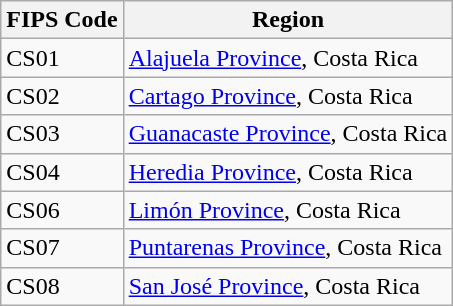<table class="wikitable">
<tr>
<th>FIPS Code</th>
<th>Region</th>
</tr>
<tr>
<td>CS01</td>
<td><a href='#'>Alajuela Province</a>, Costa Rica</td>
</tr>
<tr>
<td>CS02</td>
<td><a href='#'>Cartago Province</a>, Costa Rica</td>
</tr>
<tr>
<td>CS03</td>
<td><a href='#'>Guanacaste Province</a>, Costa Rica</td>
</tr>
<tr>
<td>CS04</td>
<td><a href='#'>Heredia Province</a>, Costa Rica</td>
</tr>
<tr>
<td>CS06</td>
<td><a href='#'>Limón Province</a>, Costa Rica</td>
</tr>
<tr>
<td>CS07</td>
<td><a href='#'>Puntarenas Province</a>, Costa Rica</td>
</tr>
<tr>
<td>CS08</td>
<td><a href='#'>San José Province</a>, Costa Rica</td>
</tr>
</table>
